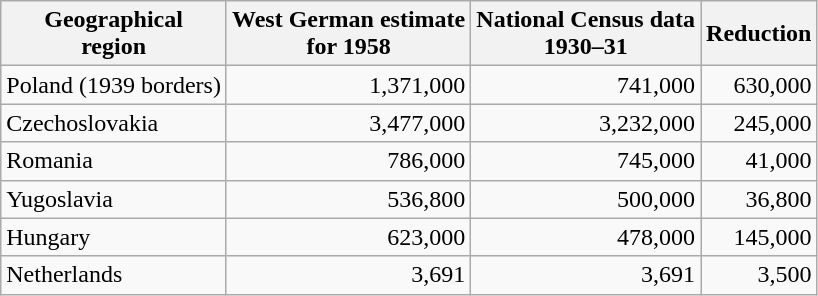<table class="wikitable">
<tr>
<th>Geographical<br>region</th>
<th>West German estimate<br>for 1958</th>
<th>National Census data<br>1930–31</th>
<th>Reduction</th>
</tr>
<tr>
<td>Poland (1939 borders)</td>
<td style="text-align:right">1,371,000</td>
<td style="text-align:right">741,000</td>
<td style="text-align:right">630,000</td>
</tr>
<tr>
<td>Czechoslovakia</td>
<td style="text-align:right">3,477,000</td>
<td style="text-align:right">3,232,000</td>
<td style="text-align:right">245,000</td>
</tr>
<tr>
<td>Romania</td>
<td style="text-align:right">786,000</td>
<td style="text-align:right">745,000</td>
<td style="text-align:right">41,000</td>
</tr>
<tr>
<td>Yugoslavia</td>
<td style="text-align:right">536,800</td>
<td style="text-align:right">500,000</td>
<td style="text-align:right">36,800</td>
</tr>
<tr>
<td>Hungary</td>
<td style="text-align:right">623,000</td>
<td style="text-align:right">478,000</td>
<td style="text-align:right">145,000</td>
</tr>
<tr>
<td>Netherlands</td>
<td style="text-align:right">3,691</td>
<td style="text-align:right">3,691</td>
<td style="text-align:right">3,500</td>
</tr>
</table>
